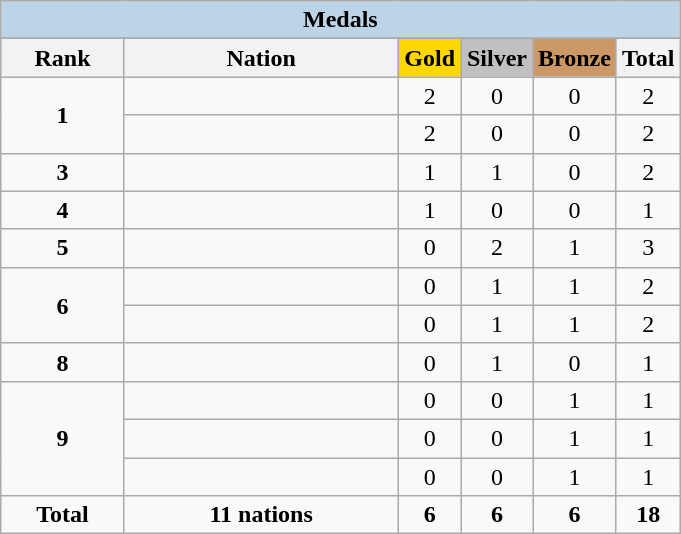<table class=wikitable style=text-align:center>
<tr>
<td colspan=6 style="background:#BCD4E6"><strong>Medals</strong></td>
</tr>
<tr>
</tr>
<tr style="background-color:#EDEDED;">
<th width=75px class="hintergrundfarbe5">Rank</th>
<th width=175px class="hintergrundfarbe6">Nation</th>
<th width=35px style="background:gold">Gold</th>
<th width=35px style="background:silver">Silver</th>
<th width=35px style="background:#CC9966">Bronze</th>
<th width=35px>Total</th>
</tr>
<tr>
<td rowspan="2"><strong>1</strong></td>
<td style="text-align:left"></td>
<td>2</td>
<td>0</td>
<td>0</td>
<td>2</td>
</tr>
<tr>
<td style="text-align:left"></td>
<td>2</td>
<td>0</td>
<td>0</td>
<td>2</td>
</tr>
<tr>
<td><strong>3</strong></td>
<td style="text-align:left"></td>
<td>1</td>
<td>1</td>
<td>0</td>
<td>2</td>
</tr>
<tr>
<td><strong>4</strong></td>
<td style="text-align:left"></td>
<td>1</td>
<td>0</td>
<td>0</td>
<td>1</td>
</tr>
<tr>
<td><strong>5</strong></td>
<td style="text-align:left"></td>
<td>0</td>
<td>2</td>
<td>1</td>
<td>3</td>
</tr>
<tr>
<td rowspan="2"><strong>6</strong></td>
<td style="text-align:left"></td>
<td>0</td>
<td>1</td>
<td>1</td>
<td>2</td>
</tr>
<tr>
<td style="text-align:left"></td>
<td>0</td>
<td>1</td>
<td>1</td>
<td>2</td>
</tr>
<tr>
<td><strong>8</strong></td>
<td style="text-align:left"></td>
<td>0</td>
<td>1</td>
<td>0</td>
<td>1</td>
</tr>
<tr>
<td rowspan="3"><strong>9</strong></td>
<td style="text-align:left"></td>
<td>0</td>
<td>0</td>
<td>1</td>
<td>1</td>
</tr>
<tr>
<td style="text-align:left"></td>
<td>0</td>
<td>0</td>
<td>1</td>
<td>1</td>
</tr>
<tr>
<td style="text-align:left"></td>
<td>0</td>
<td>0</td>
<td>1</td>
<td>1</td>
</tr>
<tr>
<td><strong>Total</strong></td>
<td><strong>11 nations</strong></td>
<td><strong>6</strong></td>
<td><strong>6</strong></td>
<td><strong>6</strong></td>
<td><strong>18</strong></td>
</tr>
</table>
